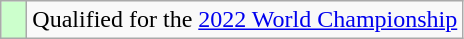<table class="wikitable" style="text-align:left">
<tr>
<td width=10px bgcolor=#ccffcc></td>
<td>Qualified for the <a href='#'>2022 World Championship</a></td>
</tr>
</table>
